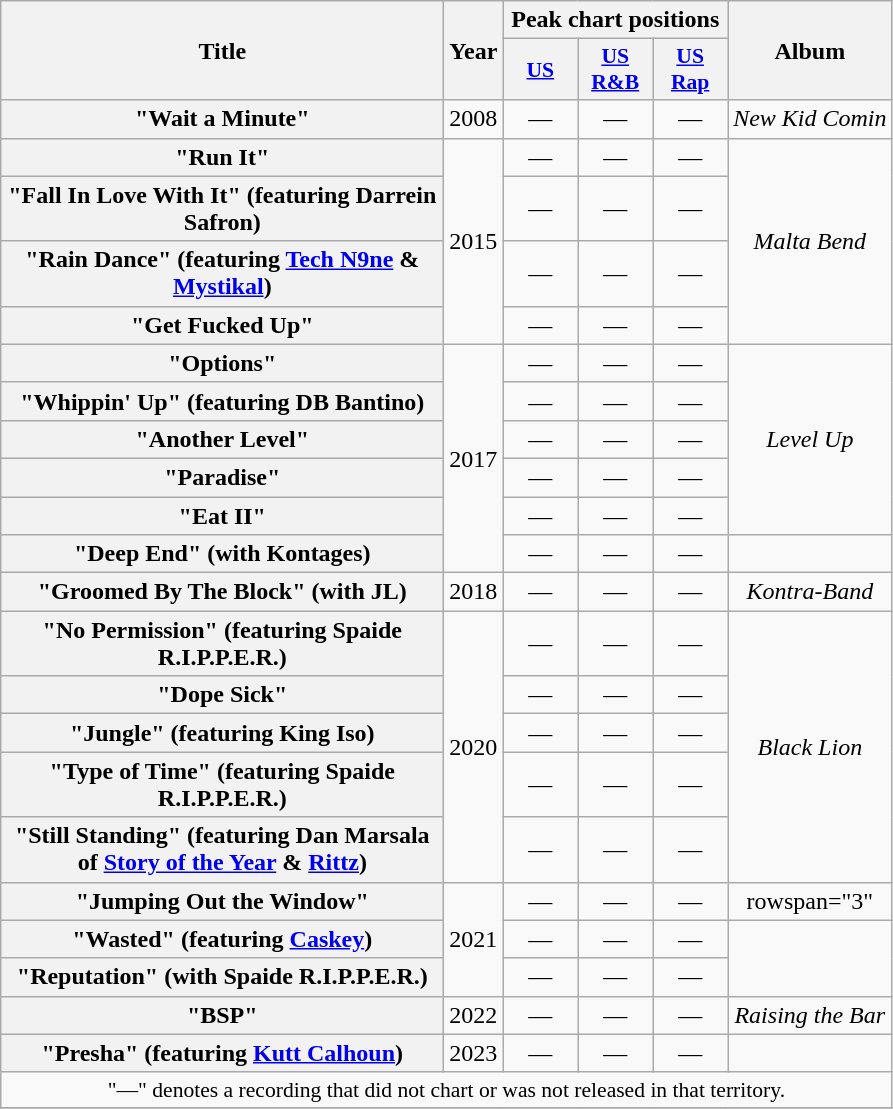<table class="wikitable plainrowheaders" style="text-align:center;">
<tr>
<th scope="col" rowspan="2" style="width:18em;">Title</th>
<th scope="col" rowspan="2">Year</th>
<th scope="col" colspan="3">Peak chart positions</th>
<th scope="col" rowspan="2">Album</th>
</tr>
<tr>
<th scope="col" style="width:3em;font-size:90%;"><a href='#'>US</a><br></th>
<th scope="col" style="width:3em;font-size:90%;"><a href='#'>US R&B</a><br></th>
<th scope="col" style="width:3em;font-size:90%;"><a href='#'>US Rap</a><br></th>
</tr>
<tr>
<th scope="row">"Wait a Minute"</th>
<td>2008</td>
<td>—</td>
<td>—</td>
<td>—</td>
<td><em>New Kid Comin</em></td>
</tr>
<tr>
<th scope="row">"Run It"</th>
<td rowspan="4">2015</td>
<td>—</td>
<td>—</td>
<td>—</td>
<td rowspan="4"><em>Malta Bend</em></td>
</tr>
<tr>
<th scope="row">"Fall In Love With It" (featuring Darrein Safron)</th>
<td>—</td>
<td>—</td>
<td>—</td>
</tr>
<tr>
<th scope="row">"Rain Dance" (featuring <a href='#'>Tech N9ne</a> & <a href='#'>Mystikal</a>)</th>
<td>—</td>
<td>—</td>
<td>—</td>
</tr>
<tr>
<th scope="row">"Get Fucked Up"</th>
<td>—</td>
<td>—</td>
<td>—</td>
</tr>
<tr>
<th scope="row">"Options"</th>
<td rowspan="6">2017</td>
<td>—</td>
<td>—</td>
<td>—</td>
<td rowspan="5"><em>Level Up</em></td>
</tr>
<tr>
<th scope="row">"Whippin' Up" (featuring DB Bantino)</th>
<td>—</td>
<td>—</td>
<td>—</td>
</tr>
<tr>
<th scope="row">"Another Level"</th>
<td>—</td>
<td>—</td>
<td>—</td>
</tr>
<tr>
<th scope="row">"Paradise"</th>
<td>—</td>
<td>—</td>
<td>—</td>
</tr>
<tr>
<th scope="row">"Eat II"</th>
<td>—</td>
<td>—</td>
<td>—</td>
</tr>
<tr>
<th scope="row">"Deep End" (with Kontages)</th>
<td>—</td>
<td>—</td>
<td>—</td>
<td></td>
</tr>
<tr>
<th scope="row">"Groomed By The Block" (with JL)</th>
<td>2018</td>
<td>—</td>
<td>—</td>
<td>—</td>
<td><em>Kontra-Band</em></td>
</tr>
<tr>
<th scope="row">"No Permission" (featuring Spaide R.I.P.P.E.R.)</th>
<td rowspan="5">2020</td>
<td>—</td>
<td>—</td>
<td>—</td>
<td rowspan="5"><em>Black Lion</em></td>
</tr>
<tr>
<th scope="row">"Dope Sick"</th>
<td>—</td>
<td>—</td>
<td>—</td>
</tr>
<tr>
<th scope="row">"Jungle" (featuring King Iso)</th>
<td>—</td>
<td>—</td>
<td>—</td>
</tr>
<tr>
<th scope="row">"Type of Time" (featuring Spaide R.I.P.P.E.R.)</th>
<td>—</td>
<td>—</td>
<td>—</td>
</tr>
<tr>
<th scope="row">"Still Standing" (featuring Dan Marsala of <a href='#'>Story of the Year</a> & <a href='#'>Rittz</a>)</th>
<td>—</td>
<td>—</td>
<td>—</td>
</tr>
<tr>
<th scope="row">"Jumping Out the Window"</th>
<td rowspan="3">2021</td>
<td>—</td>
<td>—</td>
<td>—</td>
<td>rowspan="3" </td>
</tr>
<tr>
<th scope="row">"Wasted" (featuring <a href='#'>Caskey</a>)</th>
<td>—</td>
<td>—</td>
<td>—</td>
</tr>
<tr>
<th scope="row">"Reputation" (with Spaide R.I.P.P.E.R.)</th>
<td>—</td>
<td>—</td>
<td>—</td>
</tr>
<tr>
<th scope="row">"BSP"</th>
<td rowspan="1">2022</td>
<td>—</td>
<td>—</td>
<td>—</td>
<td rowspan="1"><em>Raising the Bar</em></td>
</tr>
<tr>
<th scope="row">"Presha" (featuring <a href='#'>Kutt Calhoun</a>)</th>
<td rowspan="1">2023</td>
<td>—</td>
<td>—</td>
<td>—</td>
<td></td>
</tr>
<tr>
<td colspan="13" style="font-size:90%">"—" denotes a recording that did not chart or was not released in that territory.</td>
</tr>
<tr>
</tr>
</table>
